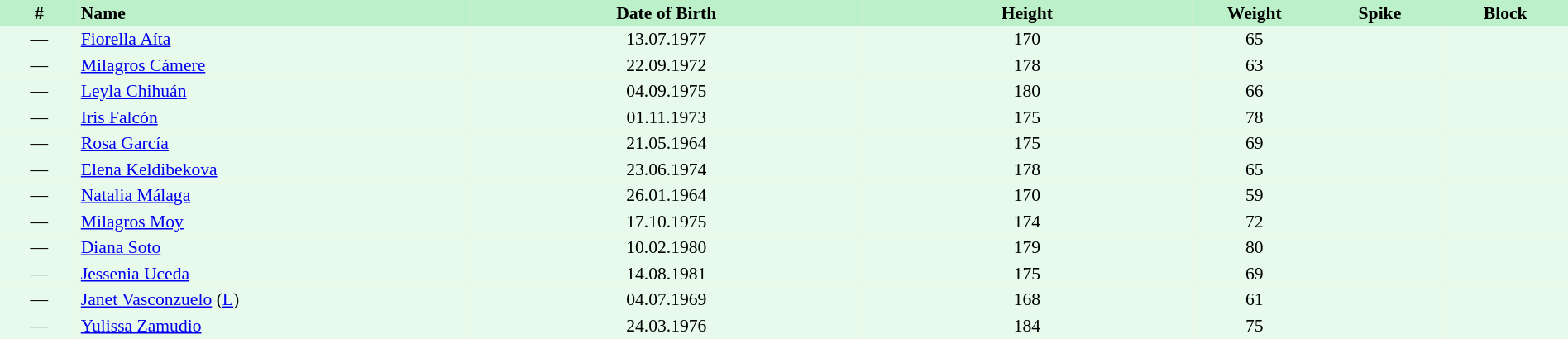<table border=0 cellpadding=2 cellspacing=0  |- bgcolor=#FFECCE style="text-align:center; font-size:90%;" width=100%>
<tr bgcolor=#BBF0C9>
<th width=5%>#</th>
<th width=25% align=left>Name</th>
<th width=25%>Date of Birth</th>
<th width=21%>Height</th>
<th width=8%>Weight</th>
<th width=8%>Spike</th>
<th width=8%>Block</th>
</tr>
<tr bgcolor=#E7FAEC>
<td>—</td>
<td align=left><a href='#'>Fiorella Aíta</a></td>
<td>13.07.1977</td>
<td>170</td>
<td>65</td>
<td></td>
<td></td>
</tr>
<tr bgcolor=#E7FAEC>
<td>—</td>
<td align=left><a href='#'>Milagros Cámere</a></td>
<td>22.09.1972</td>
<td>178</td>
<td>63</td>
<td></td>
<td></td>
</tr>
<tr bgcolor=#E7FAEC>
<td>—</td>
<td align=left><a href='#'>Leyla Chihuán</a></td>
<td>04.09.1975</td>
<td>180</td>
<td>66</td>
<td></td>
<td></td>
</tr>
<tr bgcolor=#E7FAEC>
<td>—</td>
<td align=left><a href='#'>Iris Falcón</a></td>
<td>01.11.1973</td>
<td>175</td>
<td>78</td>
<td></td>
<td></td>
</tr>
<tr bgcolor=#E7FAEC>
<td>—</td>
<td align=left><a href='#'>Rosa García</a></td>
<td>21.05.1964</td>
<td>175</td>
<td>69</td>
<td></td>
<td></td>
</tr>
<tr bgcolor=#E7FAEC>
<td>—</td>
<td align=left><a href='#'>Elena Keldibekova</a></td>
<td>23.06.1974</td>
<td>178</td>
<td>65</td>
<td></td>
<td></td>
</tr>
<tr bgcolor=#E7FAEC>
<td>—</td>
<td align=left><a href='#'>Natalia Málaga</a></td>
<td>26.01.1964</td>
<td>170</td>
<td>59</td>
<td></td>
<td></td>
</tr>
<tr bgcolor=#E7FAEC>
<td>—</td>
<td align=left><a href='#'>Milagros Moy</a></td>
<td>17.10.1975</td>
<td>174</td>
<td>72</td>
<td></td>
<td></td>
</tr>
<tr bgcolor=#E7FAEC>
<td>—</td>
<td align=left><a href='#'>Diana Soto</a></td>
<td>10.02.1980</td>
<td>179</td>
<td>80</td>
<td></td>
<td></td>
</tr>
<tr bgcolor=#E7FAEC>
<td>—</td>
<td align=left><a href='#'>Jessenia Uceda</a></td>
<td>14.08.1981</td>
<td>175</td>
<td>69</td>
<td></td>
<td></td>
</tr>
<tr bgcolor=#E7FAEC>
<td>—</td>
<td align=left><a href='#'>Janet Vasconzuelo</a> (<a href='#'>L</a>)</td>
<td>04.07.1969</td>
<td>168</td>
<td>61</td>
<td></td>
<td></td>
</tr>
<tr bgcolor=#E7FAEC>
<td>—</td>
<td align=left><a href='#'>Yulissa Zamudio</a></td>
<td>24.03.1976</td>
<td>184</td>
<td>75</td>
<td></td>
<td></td>
</tr>
</table>
